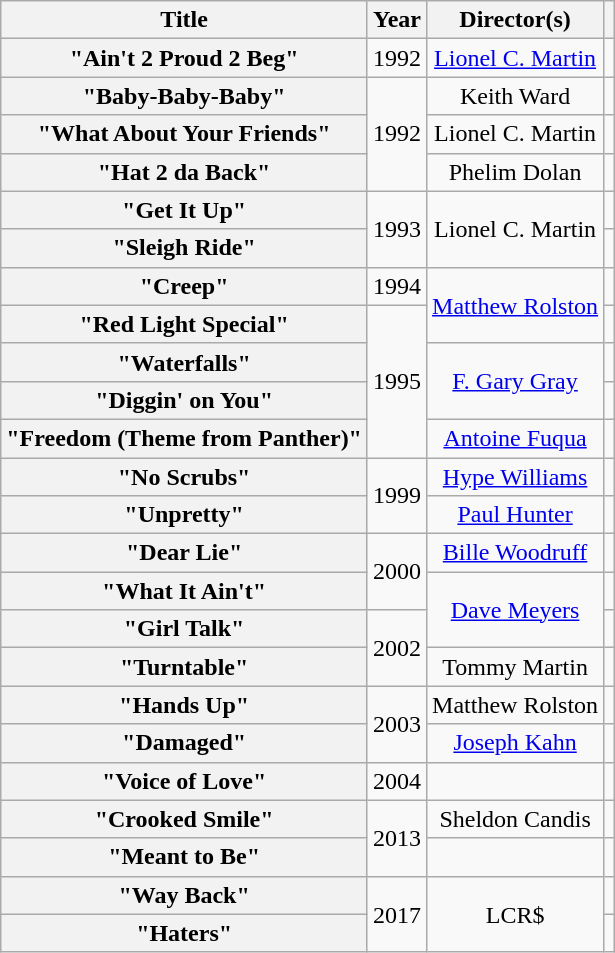<table class="wikitable plainrowheaders" style="text-align:center;">
<tr>
<th scope="col">Title</th>
<th scope="col">Year</th>
<th scope="col">Director(s)</th>
<th scope="col"></th>
</tr>
<tr>
<th scope="row">"Ain't 2 Proud 2 Beg"</th>
<td>1992</td>
<td><a href='#'>Lionel C. Martin</a></td>
<td></td>
</tr>
<tr>
<th scope="row">"Baby-Baby-Baby"</th>
<td rowspan="3">1992</td>
<td>Keith Ward</td>
<td></td>
</tr>
<tr>
<th scope="row">"What About Your Friends"</th>
<td>Lionel C. Martin</td>
<td></td>
</tr>
<tr>
<th scope="row">"Hat 2 da Back"</th>
<td>Phelim Dolan</td>
<td></td>
</tr>
<tr>
<th scope="row">"Get It Up"</th>
<td rowspan="2">1993</td>
<td rowspan="2">Lionel C. Martin</td>
<td></td>
</tr>
<tr>
<th scope="row">"Sleigh Ride"</th>
<td></td>
</tr>
<tr>
<th scope="row">"Creep"</th>
<td>1994</td>
<td rowspan="2"><a href='#'>Matthew Rolston</a></td>
<td></td>
</tr>
<tr>
<th scope="row">"Red Light Special"</th>
<td rowspan="4">1995</td>
<td></td>
</tr>
<tr>
<th scope="row">"Waterfalls"</th>
<td rowspan="2"><a href='#'>F. Gary Gray</a></td>
<td></td>
</tr>
<tr>
<th scope="row">"Diggin' on You"</th>
<td></td>
</tr>
<tr>
<th scope="row">"Freedom (Theme from Panther)"<br></th>
<td><a href='#'>Antoine Fuqua</a></td>
<td></td>
</tr>
<tr>
<th scope="row">"No Scrubs"</th>
<td rowspan="2">1999</td>
<td><a href='#'>Hype Williams</a></td>
<td></td>
</tr>
<tr>
<th scope="row">"Unpretty"</th>
<td><a href='#'>Paul Hunter</a></td>
<td></td>
</tr>
<tr>
<th scope="row">"Dear Lie"</th>
<td rowspan="2">2000</td>
<td><a href='#'>Bille Woodruff</a></td>
<td></td>
</tr>
<tr>
<th scope="row">"What It Ain't"<br></th>
<td rowspan="2"><a href='#'>Dave Meyers</a></td>
<td></td>
</tr>
<tr>
<th scope="row">"Girl Talk"</th>
<td rowspan="2">2002</td>
<td></td>
</tr>
<tr>
<th scope="row">"Turntable" </th>
<td>Tommy Martin</td>
<td></td>
</tr>
<tr>
<th scope="row">"Hands Up"</th>
<td rowspan="2">2003</td>
<td>Matthew Rolston</td>
<td></td>
</tr>
<tr>
<th scope="row">"Damaged"</th>
<td><a href='#'>Joseph Kahn</a></td>
<td></td>
</tr>
<tr>
<th scope="row">"Voice of Love"<br></th>
<td>2004</td>
<td></td>
<td></td>
</tr>
<tr>
<th scope="row">"Crooked Smile"<br></th>
<td rowspan="2">2013</td>
<td>Sheldon Candis</td>
<td></td>
</tr>
<tr>
<th scope="row">"Meant to Be"</th>
<td></td>
<td></td>
</tr>
<tr>
<th scope="row">"Way Back"<br></th>
<td rowspan="2">2017</td>
<td rowspan="2">LCR$</td>
<td></td>
</tr>
<tr>
<th scope="row">"Haters"</th>
<td></td>
</tr>
</table>
